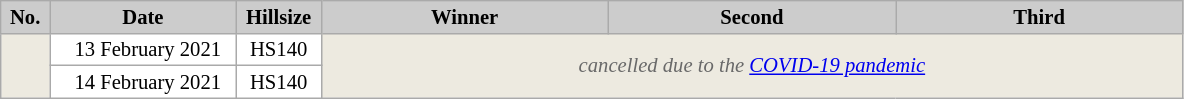<table class="wikitable plainrowheaders" style="background:#fff; font-size:86%; line-height:15px; border:grey solid 1px; border-collapse:collapse">
<tr style="background:#ccc; text-align:center;">
<th style="background:#ccc;" width="26">No.</th>
<th style="background:#ccc;" width="118">Date</th>
<th style="background:#ccc;" width="50">Hillsize</th>
<th style="background:#ccc;" width="185">Winner</th>
<th style="background:#ccc;" width="185">Second</th>
<th style="background:#ccc;" width="185">Third</th>
</tr>
<tr>
<td rowspan=2 bgcolor=EDEAE0></td>
<td align=right>13 February 2021  </td>
<td align=center>HS140</td>
<td align=center colspan=5 rowspan=2 bgcolor="EDEAE0" style=color:#696969><em>cancelled due to the <a href='#'>COVID-19 pandemic</a></em></td>
</tr>
<tr>
<td align=right>14 February 2021  </td>
<td align=center>HS140</td>
</tr>
</table>
